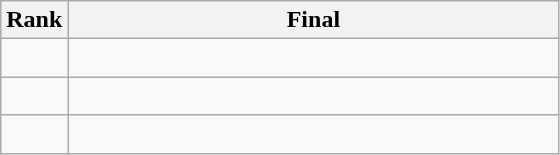<table class="wikitable">
<tr>
<th>Rank</th>
<th style="width: 20em">Final</th>
</tr>
<tr>
<td align="center"></td>
<td><br></td>
</tr>
<tr>
<td align="center"></td>
<td><br></td>
</tr>
<tr>
<td align="center"></td>
<td><br></td>
</tr>
</table>
